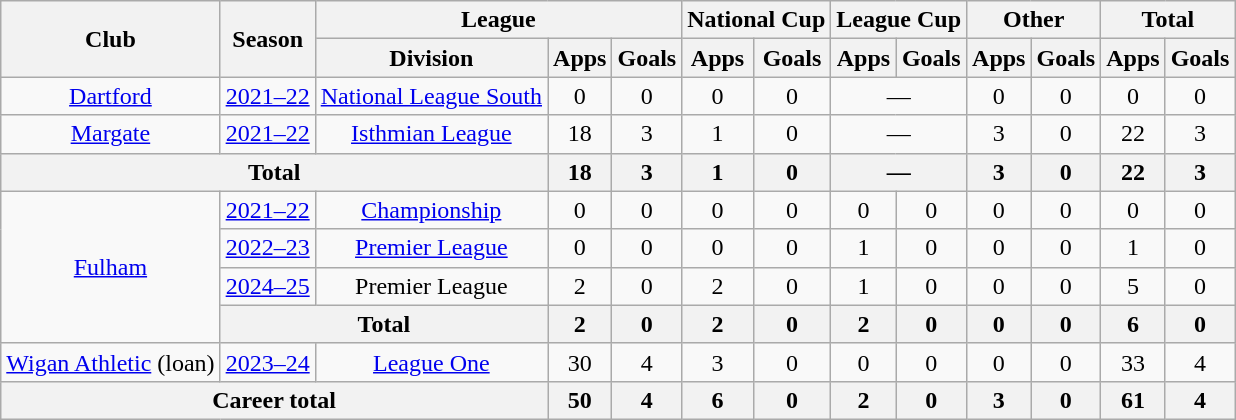<table class="wikitable" style="text-align:center">
<tr>
<th rowspan="2">Club</th>
<th rowspan="2">Season</th>
<th colspan="3">League</th>
<th colspan="2">National Cup</th>
<th colspan="2">League Cup</th>
<th colspan="2">Other</th>
<th colspan="2">Total</th>
</tr>
<tr>
<th>Division</th>
<th>Apps</th>
<th>Goals</th>
<th>Apps</th>
<th>Goals</th>
<th>Apps</th>
<th>Goals</th>
<th>Apps</th>
<th>Goals</th>
<th>Apps</th>
<th>Goals</th>
</tr>
<tr>
<td rowspan="1"><a href='#'>Dartford</a></td>
<td><a href='#'>2021–22</a></td>
<td><a href='#'>National League South</a></td>
<td>0</td>
<td>0</td>
<td>0</td>
<td>0</td>
<td colspan="2">—</td>
<td>0</td>
<td>0</td>
<td>0</td>
<td>0</td>
</tr>
<tr>
<td rowspan="1"><a href='#'>Margate</a></td>
<td><a href='#'>2021–22</a></td>
<td><a href='#'>Isthmian League</a></td>
<td>18</td>
<td>3</td>
<td>1</td>
<td>0</td>
<td colspan="2">—</td>
<td>3</td>
<td>0</td>
<td>22</td>
<td>3</td>
</tr>
<tr>
<th colspan="3">Total</th>
<th>18</th>
<th>3</th>
<th>1</th>
<th>0</th>
<th colspan=2>—</th>
<th>3</th>
<th>0</th>
<th>22</th>
<th>3</th>
</tr>
<tr>
<td rowspan="4"><a href='#'>Fulham</a></td>
<td><a href='#'>2021–22</a></td>
<td><a href='#'>Championship</a></td>
<td>0</td>
<td>0</td>
<td>0</td>
<td>0</td>
<td>0</td>
<td>0</td>
<td>0</td>
<td>0</td>
<td>0</td>
<td>0</td>
</tr>
<tr>
<td><a href='#'>2022–23</a></td>
<td><a href='#'>Premier League</a></td>
<td>0</td>
<td>0</td>
<td>0</td>
<td>0</td>
<td>1</td>
<td>0</td>
<td>0</td>
<td>0</td>
<td>1</td>
<td>0</td>
</tr>
<tr>
<td><a href='#'>2024–25</a></td>
<td>Premier League</td>
<td>2</td>
<td>0</td>
<td>2</td>
<td>0</td>
<td>1</td>
<td>0</td>
<td>0</td>
<td>0</td>
<td>5</td>
<td>0</td>
</tr>
<tr>
<th colspan="2">Total</th>
<th>2</th>
<th>0</th>
<th>2</th>
<th>0</th>
<th>2</th>
<th>0</th>
<th>0</th>
<th>0</th>
<th>6</th>
<th>0</th>
</tr>
<tr>
<td><a href='#'>Wigan Athletic</a> (loan)</td>
<td><a href='#'>2023–24</a></td>
<td><a href='#'>League One</a></td>
<td>30</td>
<td>4</td>
<td>3</td>
<td>0</td>
<td>0</td>
<td>0</td>
<td>0</td>
<td>0</td>
<td>33</td>
<td>4</td>
</tr>
<tr>
<th colspan="3">Career total</th>
<th>50</th>
<th>4</th>
<th>6</th>
<th>0</th>
<th>2</th>
<th>0</th>
<th>3</th>
<th>0</th>
<th>61</th>
<th>4</th>
</tr>
</table>
